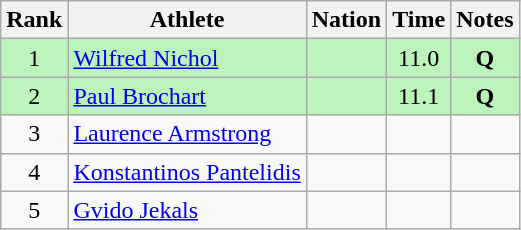<table class="wikitable sortable" style="text-align:center">
<tr>
<th>Rank</th>
<th>Athlete</th>
<th>Nation</th>
<th>Time</th>
<th>Notes</th>
</tr>
<tr bgcolor=bbf3bb>
<td>1</td>
<td align="left"><a href='#'>Wilfred Nichol</a></td>
<td align="left"></td>
<td>11.0</td>
<td><strong>Q</strong></td>
</tr>
<tr bgcolor=bbf3bb>
<td>2</td>
<td align="left"><a href='#'>Paul Brochart</a></td>
<td align="left"></td>
<td>11.1</td>
<td><strong>Q</strong></td>
</tr>
<tr>
<td>3</td>
<td align="left"><a href='#'>Laurence Armstrong</a></td>
<td align="left"></td>
<td></td>
<td></td>
</tr>
<tr>
<td>4</td>
<td align="left"><a href='#'>Konstantinos Pantelidis</a></td>
<td align="left"></td>
<td></td>
<td></td>
</tr>
<tr>
<td>5</td>
<td align="left"><a href='#'>Gvido Jekals</a></td>
<td align="left"></td>
<td></td>
<td></td>
</tr>
</table>
